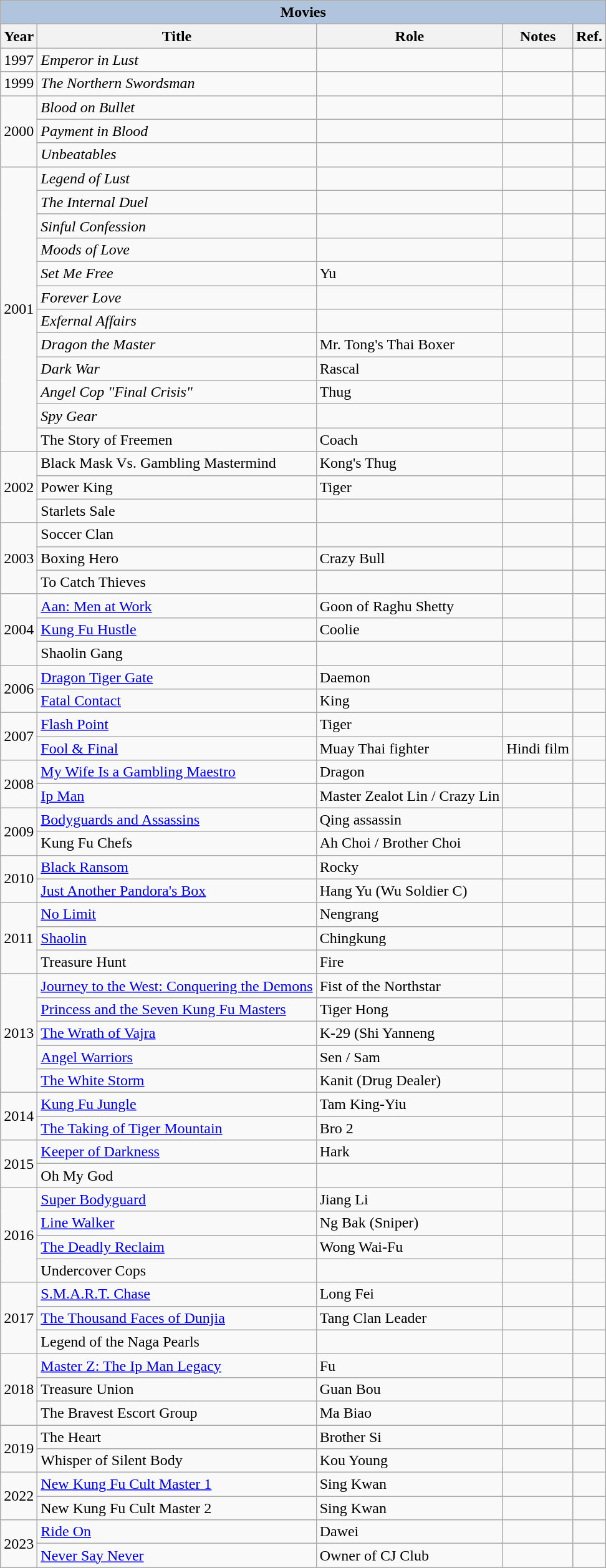<table class="wikitable sortable">
<tr>
<th colspan="5" style="background: LightSteelBlue;">Movies</th>
</tr>
<tr>
<th>Year</th>
<th>Title</th>
<th>Role</th>
<th>Notes</th>
<th>Ref.</th>
</tr>
<tr>
<td>1997</td>
<td><em>Emperor in Lust</em></td>
<td></td>
<td></td>
<td></td>
</tr>
<tr>
<td>1999</td>
<td><em>The Northern Swordsman</em></td>
<td></td>
<td></td>
<td></td>
</tr>
<tr>
<td rowspan="3">2000</td>
<td><em>Blood on Bullet</em></td>
<td></td>
<td></td>
<td></td>
</tr>
<tr>
<td><em>Payment in Blood</em></td>
<td></td>
<td></td>
<td></td>
</tr>
<tr>
<td><em>Unbeatables</em></td>
<td></td>
<td></td>
<td></td>
</tr>
<tr>
<td rowspan="12">2001</td>
<td><em>Legend of Lust</em></td>
<td></td>
<td></td>
<td></td>
</tr>
<tr>
<td><em>The Internal Duel</em></td>
<td></td>
<td></td>
<td></td>
</tr>
<tr>
<td><em>Sinful Confession</em></td>
<td></td>
<td></td>
<td></td>
</tr>
<tr>
<td><em>Moods of Love</em></td>
<td></td>
<td></td>
<td></td>
</tr>
<tr>
<td><em>Set Me Free</em></td>
<td>Yu</td>
<td></td>
<td></td>
</tr>
<tr>
<td><em>Forever Love</em></td>
<td></td>
<td></td>
<td></td>
</tr>
<tr>
<td><em>Exfernal Affairs</em></td>
<td></td>
<td></td>
<td></td>
</tr>
<tr>
<td><em>Dragon the Master</em></td>
<td>Mr. Tong's Thai Boxer</td>
<td></td>
<td></td>
</tr>
<tr>
<td><em>Dark War</em></td>
<td>Rascal</td>
<td></td>
<td></td>
</tr>
<tr>
<td><em>Angel Cop "Final Crisis"</em></td>
<td>Thug</td>
<td></td>
<td></td>
</tr>
<tr>
<td><em>Spy Gear</td>
<td></td>
<td></td>
<td></td>
</tr>
<tr>
<td></em>The Story of Freemen<em></td>
<td>Coach</td>
<td></td>
<td></td>
</tr>
<tr>
<td rowspan="3">2002</td>
<td></em>Black Mask Vs. Gambling Mastermind<em></td>
<td>Kong's Thug</td>
<td></td>
<td></td>
</tr>
<tr>
<td></em>Power King<em></td>
<td>Tiger</td>
<td></td>
<td></td>
</tr>
<tr>
<td></em>Starlets Sale<em></td>
<td></td>
<td></td>
<td></td>
</tr>
<tr>
<td rowspan="3">2003</td>
<td></em>Soccer Clan<em></td>
<td></td>
<td></td>
<td></td>
</tr>
<tr>
<td></em>Boxing Hero<em></td>
<td>Crazy Bull</td>
<td></td>
<td></td>
</tr>
<tr>
<td></em>To Catch Thieves<em></td>
<td></td>
<td></td>
<td></td>
</tr>
<tr>
<td rowspan="3">2004</td>
<td></em><a href='#'>Aan: Men at Work</a><em></td>
<td>Goon of Raghu Shetty</td>
<td></td>
<td></td>
</tr>
<tr>
<td></em><a href='#'>Kung Fu Hustle</a><em></td>
<td>Coolie</td>
<td></td>
<td></td>
</tr>
<tr>
<td></em>Shaolin Gang<em></td>
<td></td>
<td></td>
<td></td>
</tr>
<tr>
<td rowspan="2">2006</td>
<td></em><a href='#'>Dragon Tiger Gate</a><em></td>
<td>Daemon</td>
<td></td>
<td></td>
</tr>
<tr>
<td></em><a href='#'>Fatal Contact</a><em></td>
<td>King</td>
<td></td>
<td></td>
</tr>
<tr>
<td rowspan="2">2007</td>
<td></em><a href='#'>Flash Point</a><em></td>
<td>Tiger</td>
<td></td>
<td></td>
</tr>
<tr>
<td></em><a href='#'>Fool & Final</a><em></td>
<td>Muay Thai fighter</td>
<td>Hindi film</td>
<td></td>
</tr>
<tr>
<td rowspan="2">2008</td>
<td></em><a href='#'>My Wife Is a Gambling Maestro</a><em></td>
<td>Dragon</td>
<td></td>
<td></td>
</tr>
<tr>
<td></em><a href='#'>Ip Man</a><em></td>
<td>Master Zealot Lin / Crazy Lin</td>
<td></td>
<td></td>
</tr>
<tr>
<td rowspan="2">2009</td>
<td></em><a href='#'>Bodyguards and Assassins</a><em></td>
<td>Qing assassin</td>
<td></td>
<td></td>
</tr>
<tr>
<td></em>Kung Fu Chefs<em></td>
<td>Ah Choi / Brother Choi</td>
<td></td>
<td></td>
</tr>
<tr>
<td rowspan="2">2010</td>
<td></em><a href='#'>Black Ransom</a><em></td>
<td>Rocky</td>
<td></td>
<td></td>
</tr>
<tr>
<td></em><a href='#'>Just Another Pandora's Box</a><em></td>
<td>Hang Yu (Wu Soldier C)</td>
<td></td>
<td></td>
</tr>
<tr>
<td rowspan="3">2011</td>
<td></em><a href='#'>No Limit</a><em></td>
<td>Nengrang</td>
<td></td>
<td></td>
</tr>
<tr>
<td></em><a href='#'>Shaolin</a><em></td>
<td>Chingkung</td>
<td></td>
<td></td>
</tr>
<tr>
<td></em>Treasure Hunt<em></td>
<td>Fire</td>
<td></td>
<td></td>
</tr>
<tr>
<td rowspan="5">2013</td>
<td></em><a href='#'>Journey to the West: Conquering the Demons</a><em></td>
<td>Fist of the Northstar</td>
<td></td>
<td></td>
</tr>
<tr>
<td></em><a href='#'>Princess and the Seven Kung Fu Masters</a><em></td>
<td>Tiger Hong</td>
<td></td>
<td></td>
</tr>
<tr>
<td></em><a href='#'>The Wrath of Vajra</a><em></td>
<td>K-29 (Shi Yanneng</td>
<td></td>
<td></td>
</tr>
<tr>
<td></em><a href='#'>Angel Warriors</a><em></td>
<td>Sen / Sam</td>
<td></td>
<td></td>
</tr>
<tr>
<td></em><a href='#'>The White Storm</a><em></td>
<td>Kanit (Drug Dealer)</td>
<td></td>
<td></td>
</tr>
<tr>
<td rowspan="2">2014</td>
<td></em><a href='#'>Kung Fu Jungle</a><em></td>
<td>Tam King-Yiu</td>
<td></td>
<td></td>
</tr>
<tr>
<td></em><a href='#'>The Taking of Tiger Mountain</a><em></td>
<td>Bro 2</td>
<td></td>
<td></td>
</tr>
<tr>
<td rowspan="2">2015</td>
<td></em><a href='#'>Keeper of Darkness</a><em></td>
<td>Hark</td>
<td></td>
<td></td>
</tr>
<tr>
<td></em>Oh My God<em></td>
<td></td>
<td></td>
<td></td>
</tr>
<tr>
<td rowspan="4">2016</td>
<td></em><a href='#'>Super Bodyguard</a><em></td>
<td>Jiang Li</td>
<td></td>
<td></td>
</tr>
<tr>
<td></em><a href='#'>Line Walker</a><em></td>
<td>Ng Bak (Sniper)</td>
<td></td>
<td></td>
</tr>
<tr>
<td></em><a href='#'>The Deadly Reclaim</a><em></td>
<td>Wong Wai-Fu</td>
<td></td>
<td></td>
</tr>
<tr>
<td></em>Undercover Cops<em></td>
<td></td>
<td></td>
<td></td>
</tr>
<tr>
<td rowspan="3">2017</td>
<td></em><a href='#'>S.M.A.R.T. Chase</a><em></td>
<td>Long Fei</td>
<td></td>
<td></td>
</tr>
<tr>
<td></em><a href='#'>The Thousand Faces of Dunjia</a><em></td>
<td>Tang Clan Leader</td>
<td></td>
<td></td>
</tr>
<tr>
<td></em>Legend of the Naga Pearls<em></td>
<td></td>
<td></td>
<td></td>
</tr>
<tr>
<td rowspan="3">2018</td>
<td></em><a href='#'>Master Z: The Ip Man Legacy</a><em></td>
<td>Fu</td>
<td></td>
<td></td>
</tr>
<tr>
<td></em>Treasure Union<em></td>
<td>Guan Bou</td>
<td></td>
<td></td>
</tr>
<tr>
<td></em>The Bravest Escort Group<em></td>
<td>Ma Biao</td>
<td></td>
<td></td>
</tr>
<tr>
<td rowspan="2">2019</td>
<td></em>The Heart<em></td>
<td>Brother Si</td>
<td></td>
<td></td>
</tr>
<tr>
<td></em>Whisper of Silent Body<em></td>
<td>Kou Young</td>
<td></td>
<td></td>
</tr>
<tr>
<td rowspan="2">2022</td>
<td></em><a href='#'>New Kung Fu Cult Master 1</a><em></td>
<td>Sing Kwan</td>
<td></td>
<td></td>
</tr>
<tr>
<td></em>New Kung Fu Cult Master 2<em></td>
<td>Sing Kwan</td>
<td></td>
<td></td>
</tr>
<tr>
<td rowspan="2">2023</td>
<td></em><a href='#'>Ride On</a><em></td>
<td>Dawei</td>
<td></td>
<td></td>
</tr>
<tr>
<td></em><a href='#'>Never Say Never</a><em></td>
<td>Owner of CJ Club</td>
<td></td>
<td></td>
</tr>
</table>
